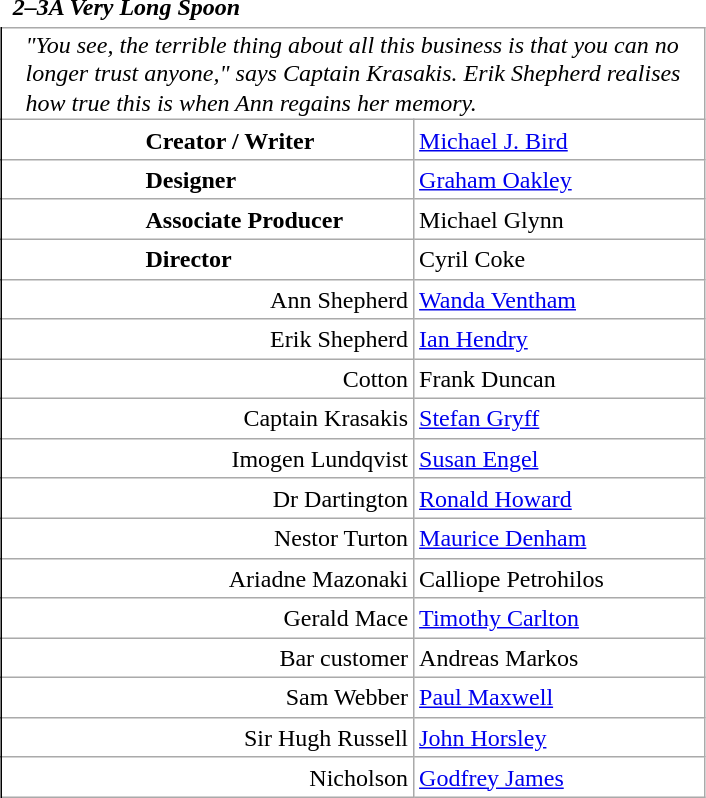<table class="wikitable mw-collapsible mw-collapsed" style="vertical-align:top;margin:auto 2em;line-height:1.2;max-width:33em;background-color:inherit;border:none;display: inline-table;">
<tr>
<td class=unsortable style="border:hidden;line-height:1.67;margin-left:-1em;text-align:center;padding-left:0.5em;min-width:1.0em;"></td>
<td class=unsortable style="border-style:none;padding-left:0.5em;text-align:left;min-width:16.5em;font-weight:700;font-style:italic;">2–3A Very Long Spoon</td>
<td class=unsortable style="border-style:none;text-align:right;font-weight:normal;font-family:Courier;font-size:95%;letter-spacing:-1pt;min-width:8.5em;padding-right:0.2em;"></td>
<td class=unsortable style="border-style:none;min-width:3.5em;padding-left:0;"></td>
<td class=unsortable style="border:hidden;min-width:3.5em;font-size:95%;"></td>
</tr>
<tr>
<td rowspan=100 style="border:none thin;border-right-style :solid;"></td>
<td colspan=3 style="text-align:left;padding:0.1em 1em;font-style:italic;border:hidden hidden solid hidden thin;">"You see, the terrible thing about all this business is that you can no longer trust anyone," says Captain Krasakis. Erik Shepherd realises how true this is when Ann regains her memory.</td>
</tr>
<tr>
<td style="text-align:left;padding-left:6.0em;font-weight:bold;">Creator / Writer</td>
<td colspan=2><a href='#'>Michael J. Bird</a></td>
</tr>
<tr>
<td style="text-align:left;padding-left:6.0em;font-weight:bold;">Designer</td>
<td colspan=2><a href='#'>Graham Oakley</a></td>
</tr>
<tr>
<td style="text-align:left;padding-left:6.0em;font-weight:bold;">Associate Producer</td>
<td colspan=2>Michael Glynn</td>
</tr>
<tr>
<td style="text-align:left;padding-left:6.0em;font-weight:bold;">Director</td>
<td colspan=2>Cyril Coke</td>
</tr>
<tr>
<td style="text-align:right;">Ann Shepherd</td>
<td colspan=2><a href='#'>Wanda Ventham</a></td>
</tr>
<tr>
<td style="text-align:right;">Erik Shepherd</td>
<td colspan=2><a href='#'>Ian Hendry</a></td>
</tr>
<tr>
<td style="text-align:right;">Cotton</td>
<td colspan=2>Frank Duncan</td>
</tr>
<tr>
<td style="text-align:right;">Captain Krasakis</td>
<td colspan=2><a href='#'>Stefan Gryff</a></td>
</tr>
<tr>
<td style="text-align:right;">Imogen Lundqvist</td>
<td colspan=2><a href='#'>Susan Engel</a></td>
</tr>
<tr>
<td style="text-align:right;">Dr Dartington</td>
<td colspan=2><a href='#'>Ronald Howard</a></td>
</tr>
<tr>
<td style="text-align:right;">Nestor Turton</td>
<td colspan=2><a href='#'>Maurice Denham</a></td>
</tr>
<tr>
<td style="text-align:right;">Ariadne Mazonaki</td>
<td colspan=2>Calliope Petrohilos</td>
</tr>
<tr>
<td style="text-align:right;">Gerald Mace</td>
<td colspan=2><a href='#'>Timothy Carlton</a></td>
</tr>
<tr>
<td style="text-align:right;">Bar customer</td>
<td colspan=2>Andreas Markos</td>
</tr>
<tr>
<td style="text-align:right;">Sam Webber</td>
<td colspan=2><a href='#'>Paul Maxwell</a></td>
</tr>
<tr>
<td style="text-align:right;">Sir Hugh Russell</td>
<td colspan=2><a href='#'>John Horsley</a></td>
</tr>
<tr>
<td style="text-align:right;">Nicholson</td>
<td colspan=2><a href='#'>Godfrey James</a></td>
</tr>
</table>
